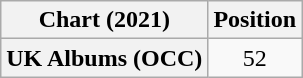<table class="wikitable plainrowheaders" style="text-align:center">
<tr>
<th scope="col">Chart (2021)</th>
<th scope="col">Position</th>
</tr>
<tr>
<th scope="row">UK Albums (OCC)</th>
<td>52</td>
</tr>
</table>
